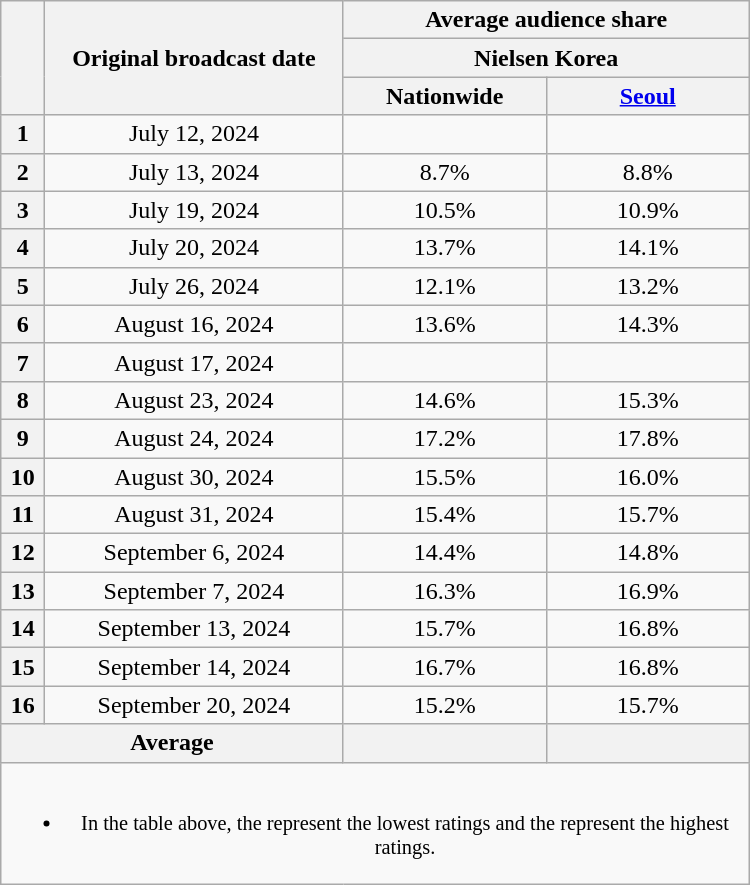<table class="wikitable" style="margin-left:auto; margin-right:auto; width:500px; text-align:center">
<tr>
<th scope="col" rowspan="3"></th>
<th scope="col" rowspan="3">Original broadcast date</th>
<th scope="col" colspan="2">Average audience share</th>
</tr>
<tr>
<th scope="col" colspan="2">Nielsen Korea</th>
</tr>
<tr>
<th scope="col" style="width:8em">Nationwide</th>
<th scope="col" style="width:8em"><a href='#'>Seoul</a></th>
</tr>
<tr>
<th scope="col">1</th>
<td>July 12, 2024</td>
<td><strong></strong> </td>
<td><strong></strong> </td>
</tr>
<tr>
<th scope="col">2</th>
<td>July 13, 2024</td>
<td>8.7% </td>
<td>8.8% </td>
</tr>
<tr>
<th scope="col">3</th>
<td>July 19, 2024</td>
<td>10.5% </td>
<td>10.9% </td>
</tr>
<tr>
<th scope="col">4</th>
<td>July 20, 2024</td>
<td>13.7% </td>
<td>14.1% </td>
</tr>
<tr>
<th scope="col">5</th>
<td>July 26, 2024</td>
<td>12.1% </td>
<td>13.2% </td>
</tr>
<tr>
<th scope="col">6</th>
<td>August 16, 2024</td>
<td>13.6% </td>
<td>14.3% </td>
</tr>
<tr>
<th scope="col">7</th>
<td>August 17, 2024</td>
<td><strong></strong> </td>
<td><strong></strong> </td>
</tr>
<tr>
<th scope="col">8</th>
<td>August 23, 2024</td>
<td>14.6% </td>
<td>15.3% </td>
</tr>
<tr>
<th scope="col">9</th>
<td>August 24, 2024</td>
<td>17.2% </td>
<td>17.8% </td>
</tr>
<tr>
<th scope="col">10</th>
<td>August 30, 2024</td>
<td>15.5% </td>
<td>16.0% </td>
</tr>
<tr>
<th scope="col">11</th>
<td>August 31, 2024</td>
<td>15.4% </td>
<td>15.7% </td>
</tr>
<tr>
<th scope="col">12</th>
<td>September 6, 2024</td>
<td>14.4% </td>
<td>14.8% </td>
</tr>
<tr>
<th scope="col">13</th>
<td>September 7, 2024</td>
<td>16.3% </td>
<td>16.9% </td>
</tr>
<tr>
<th scope="col">14</th>
<td>September 13, 2024</td>
<td>15.7% </td>
<td>16.8% </td>
</tr>
<tr>
<th scope="col">15</th>
<td>September 14, 2024</td>
<td>16.7% </td>
<td>16.8% </td>
</tr>
<tr>
<th scope="col">16</th>
<td>September 20, 2024</td>
<td>15.2% </td>
<td>15.7% </td>
</tr>
<tr>
<th scope="col" colspan="2">Average</th>
<th scope="col"></th>
<th scope="col"></th>
</tr>
<tr>
<td colspan="5" style="font-size:85%"><br><ul><li>In the table above, the <strong></strong> represent the lowest ratings and the <strong></strong> represent the highest ratings.</li></ul></td>
</tr>
</table>
